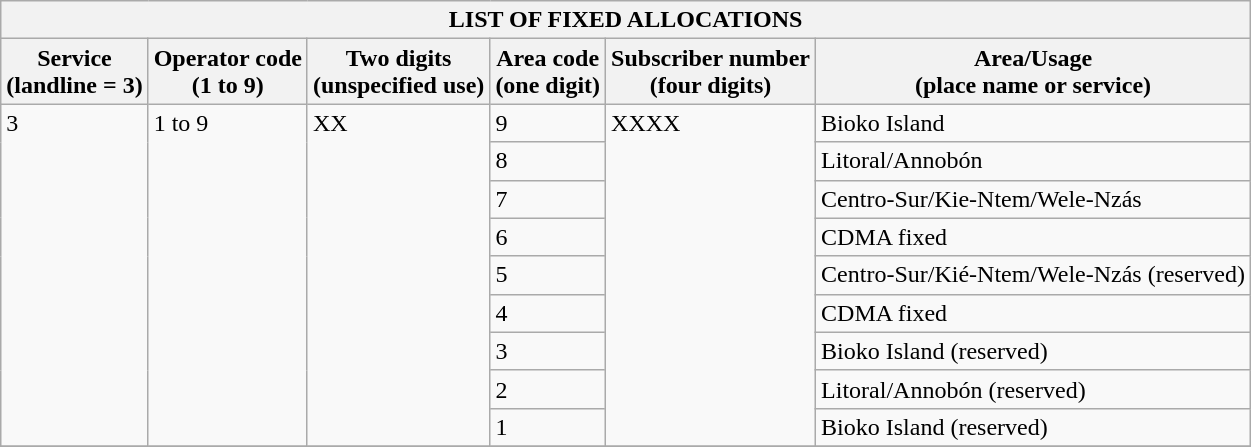<table class="wikitable" border=1>
<tr>
<th colspan="7">LIST OF FIXED ALLOCATIONS</th>
</tr>
<tr>
<th>Service<br>(landline = 3)</th>
<th>Operator code<br>(1 to 9)</th>
<th>Two digits<br>(unspecified use)</th>
<th>Area code<br>(one digit)</th>
<th>Subscriber number<br>(four digits)</th>
<th>Area/Usage<br>(place name or service)</th>
</tr>
<tr>
<td rowspan="9" valign="top">3</td>
<td rowspan="9" valign="top">1 to 9</td>
<td rowspan="9" valign="top">XX</td>
<td>9</td>
<td rowspan="9" valign="top">XXXX</td>
<td>Bioko Island</td>
</tr>
<tr>
<td>8</td>
<td>Litoral/Annobón</td>
</tr>
<tr>
<td>7</td>
<td>Centro-Sur/Kie-Ntem/Wele-Nzás</td>
</tr>
<tr>
<td>6</td>
<td>CDMA fixed</td>
</tr>
<tr>
<td>5</td>
<td>Centro-Sur/Kié-Ntem/Wele-Nzás (reserved)</td>
</tr>
<tr>
<td>4</td>
<td>CDMA fixed</td>
</tr>
<tr>
<td>3</td>
<td>Bioko Island (reserved)</td>
</tr>
<tr>
<td>2</td>
<td>Litoral/Annobón (reserved)</td>
</tr>
<tr>
<td>1</td>
<td>Bioko Island (reserved)</td>
</tr>
<tr>
</tr>
</table>
